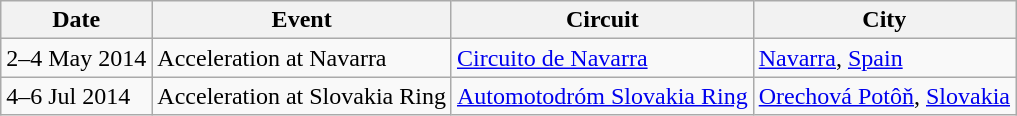<table class="wikitable">
<tr>
<th>Date</th>
<th>Event</th>
<th>Circuit</th>
<th>City</th>
</tr>
<tr>
<td>2–4 May 2014</td>
<td>Acceleration at Navarra</td>
<td><a href='#'>Circuito de Navarra</a></td>
<td><a href='#'>Navarra</a>, <a href='#'>Spain</a></td>
</tr>
<tr>
<td>4–6 Jul 2014</td>
<td>Acceleration at Slovakia Ring</td>
<td><a href='#'>Automotodróm Slovakia Ring</a></td>
<td><a href='#'>Orechová Potôň</a>, <a href='#'>Slovakia</a></td>
</tr>
</table>
